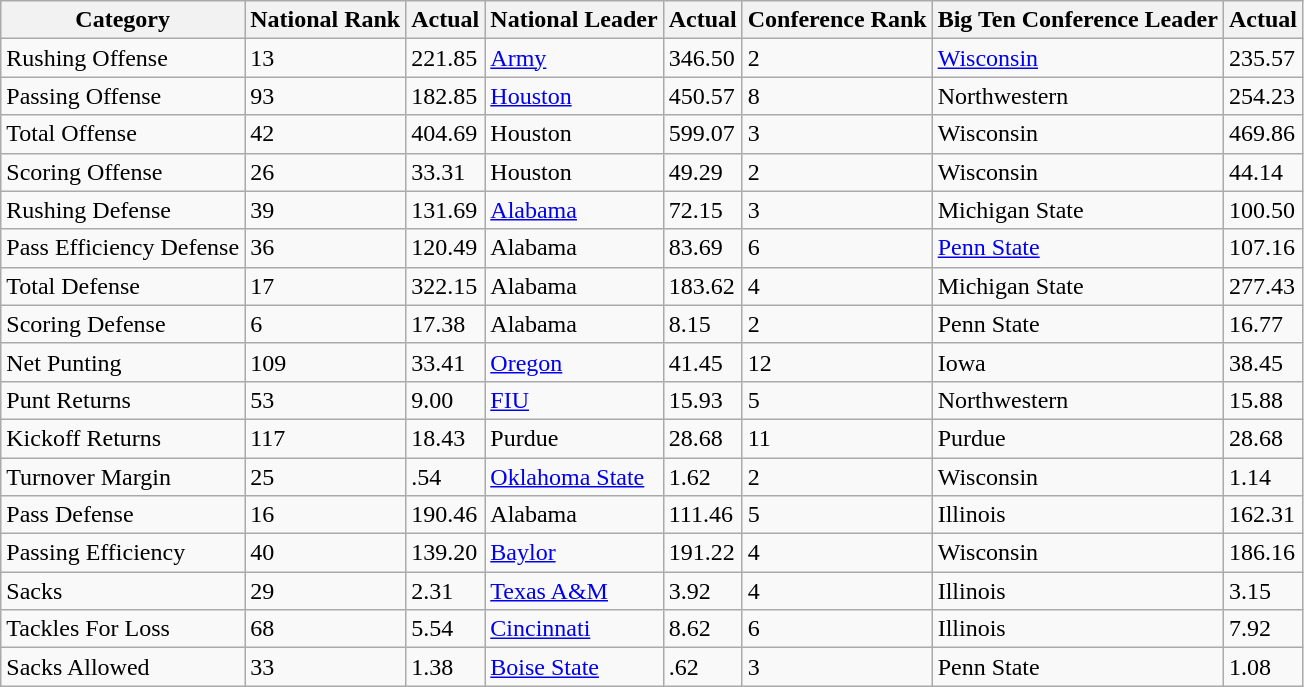<table class="wikitable" style="text-align:left">
<tr>
<th>Category</th>
<th>National Rank</th>
<th>Actual</th>
<th>National Leader</th>
<th>Actual</th>
<th>Conference Rank</th>
<th>Big Ten Conference Leader</th>
<th>Actual</th>
</tr>
<tr>
<td>Rushing Offense</td>
<td>13</td>
<td>221.85</td>
<td><a href='#'>Army</a></td>
<td>346.50</td>
<td>2</td>
<td><a href='#'>Wisconsin</a></td>
<td>235.57</td>
</tr>
<tr>
<td>Passing Offense</td>
<td>93</td>
<td>182.85</td>
<td><a href='#'>Houston</a></td>
<td>450.57</td>
<td>8</td>
<td>Northwestern</td>
<td>254.23</td>
</tr>
<tr>
<td>Total Offense</td>
<td>42</td>
<td>404.69</td>
<td>Houston</td>
<td>599.07</td>
<td>3</td>
<td>Wisconsin</td>
<td>469.86</td>
</tr>
<tr>
<td>Scoring Offense</td>
<td>26</td>
<td>33.31</td>
<td>Houston</td>
<td>49.29</td>
<td>2</td>
<td>Wisconsin</td>
<td>44.14</td>
</tr>
<tr>
<td>Rushing Defense</td>
<td>39</td>
<td>131.69</td>
<td><a href='#'>Alabama</a></td>
<td>72.15</td>
<td>3</td>
<td>Michigan State</td>
<td>100.50</td>
</tr>
<tr>
<td>Pass Efficiency Defense</td>
<td>36</td>
<td>120.49</td>
<td>Alabama</td>
<td>83.69</td>
<td>6</td>
<td><a href='#'>Penn State</a></td>
<td>107.16</td>
</tr>
<tr>
<td>Total Defense</td>
<td>17</td>
<td>322.15</td>
<td>Alabama</td>
<td>183.62</td>
<td>4</td>
<td>Michigan State</td>
<td>277.43</td>
</tr>
<tr>
<td>Scoring Defense</td>
<td>6</td>
<td>17.38</td>
<td>Alabama</td>
<td>8.15</td>
<td>2</td>
<td>Penn State</td>
<td>16.77</td>
</tr>
<tr>
<td>Net Punting</td>
<td>109</td>
<td>33.41</td>
<td><a href='#'>Oregon</a></td>
<td>41.45</td>
<td>12</td>
<td>Iowa</td>
<td>38.45</td>
</tr>
<tr>
<td>Punt Returns</td>
<td>53</td>
<td>9.00</td>
<td><a href='#'>FIU</a></td>
<td>15.93</td>
<td>5</td>
<td>Northwestern</td>
<td>15.88</td>
</tr>
<tr>
<td>Kickoff Returns</td>
<td>117</td>
<td>18.43</td>
<td>Purdue</td>
<td>28.68</td>
<td>11</td>
<td>Purdue</td>
<td>28.68</td>
</tr>
<tr>
<td>Turnover Margin</td>
<td>25</td>
<td>.54</td>
<td><a href='#'>Oklahoma State</a></td>
<td>1.62</td>
<td>2</td>
<td>Wisconsin</td>
<td>1.14</td>
</tr>
<tr>
<td>Pass Defense</td>
<td>16</td>
<td>190.46</td>
<td>Alabama</td>
<td>111.46</td>
<td>5</td>
<td>Illinois</td>
<td>162.31</td>
</tr>
<tr>
<td>Passing Efficiency</td>
<td>40</td>
<td>139.20</td>
<td><a href='#'>Baylor</a></td>
<td>191.22</td>
<td>4</td>
<td>Wisconsin</td>
<td>186.16</td>
</tr>
<tr>
<td>Sacks</td>
<td>29</td>
<td>2.31</td>
<td><a href='#'>Texas A&M</a></td>
<td>3.92</td>
<td>4</td>
<td>Illinois</td>
<td>3.15</td>
</tr>
<tr>
<td>Tackles For Loss</td>
<td>68</td>
<td>5.54</td>
<td><a href='#'>Cincinnati</a></td>
<td>8.62</td>
<td>6</td>
<td>Illinois</td>
<td>7.92</td>
</tr>
<tr>
<td>Sacks Allowed</td>
<td>33</td>
<td>1.38</td>
<td><a href='#'>Boise State</a></td>
<td>.62</td>
<td>3</td>
<td>Penn State</td>
<td>1.08</td>
</tr>
</table>
